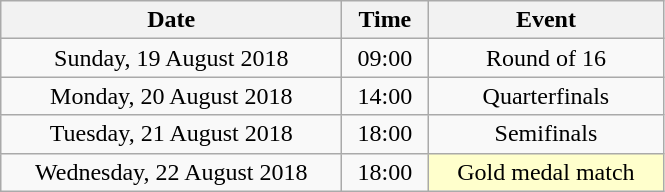<table class = "wikitable" style="text-align:center;">
<tr>
<th width=220>Date</th>
<th width=50>Time</th>
<th width=150>Event</th>
</tr>
<tr>
<td>Sunday, 19 August 2018</td>
<td>09:00</td>
<td>Round of 16</td>
</tr>
<tr>
<td>Monday, 20 August 2018</td>
<td>14:00</td>
<td>Quarterfinals</td>
</tr>
<tr>
<td>Tuesday, 21 August 2018</td>
<td>18:00</td>
<td>Semifinals</td>
</tr>
<tr>
<td>Wednesday, 22 August 2018</td>
<td>18:00</td>
<td bgcolor=ffffcc>Gold medal match</td>
</tr>
</table>
